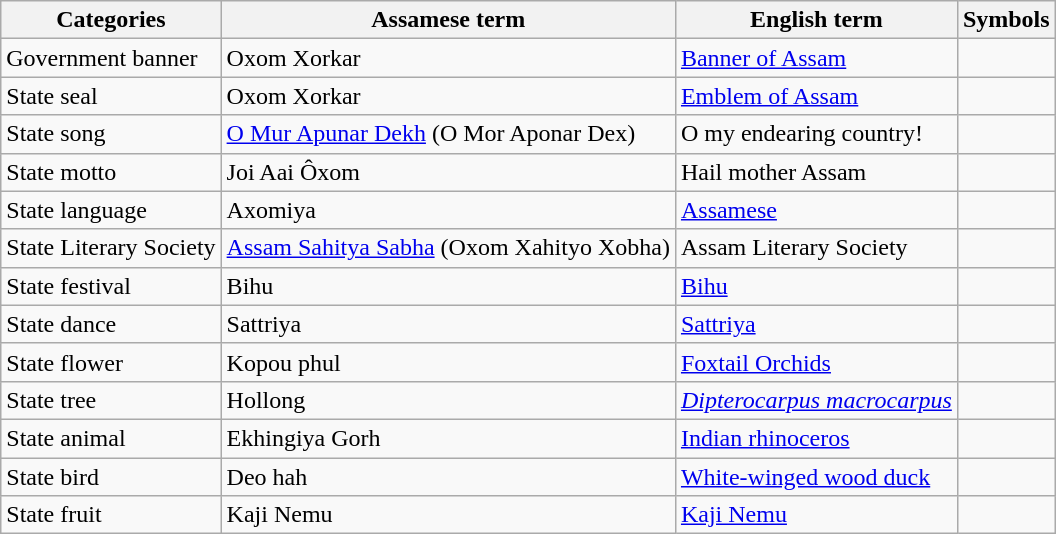<table class="wikitable">
<tr>
<th>Categories</th>
<th>Assamese term</th>
<th>English term</th>
<th>Symbols</th>
</tr>
<tr>
<td>Government banner</td>
<td>Oxom Xorkar</td>
<td><a href='#'>Banner of Assam</a></td>
<td></td>
</tr>
<tr>
<td>State seal</td>
<td>Oxom Xorkar</td>
<td><a href='#'>Emblem of Assam</a></td>
<td></td>
</tr>
<tr>
<td>State song</td>
<td><a href='#'>O Mur Apunar Dekh</a> (O Mor Aponar Dex)</td>
<td>O my endearing country!</td>
<td></td>
</tr>
<tr>
<td>State motto</td>
<td>Joi Aai Ôxom</td>
<td>Hail mother Assam</td>
<td></td>
</tr>
<tr>
<td>State language</td>
<td>Axomiya</td>
<td><a href='#'>Assamese</a></td>
<td></td>
</tr>
<tr>
<td>State Literary Society</td>
<td><a href='#'>Assam Sahitya Sabha</a> (Oxom Xahityo Xobha)</td>
<td>Assam Literary Society</td>
<td></td>
</tr>
<tr>
<td>State festival</td>
<td>Bihu</td>
<td><a href='#'>Bihu</a></td>
<td></td>
</tr>
<tr>
<td>State dance</td>
<td>Sattriya</td>
<td><a href='#'>Sattriya</a></td>
<td></td>
</tr>
<tr>
<td>State flower</td>
<td>Kopou phul</td>
<td><a href='#'>Foxtail Orchids</a></td>
<td></td>
</tr>
<tr>
<td>State tree</td>
<td>Hollong</td>
<td><em><a href='#'>Dipterocarpus macrocarpus</a></em></td>
<td></td>
</tr>
<tr>
<td>State animal</td>
<td>Ekhingiya Gorh</td>
<td><a href='#'>Indian rhinoceros</a></td>
<td></td>
</tr>
<tr>
<td>State bird</td>
<td>Deo hah</td>
<td><a href='#'>White-winged wood duck</a></td>
<td></td>
</tr>
<tr>
<td>State fruit</td>
<td>Kaji Nemu</td>
<td><a href='#'>Kaji Nemu</a></td>
<td></td>
</tr>
</table>
